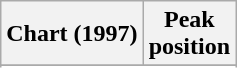<table class="wikitable sortable plainrowheaders" style="text-align:center">
<tr>
<th scope="col">Chart (1997)</th>
<th scope="col">Peak<br>position</th>
</tr>
<tr>
</tr>
<tr>
</tr>
</table>
